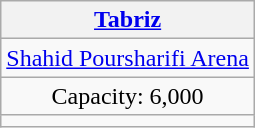<table class="wikitable" style="text-align:center">
<tr>
<th><a href='#'>Tabriz</a></th>
</tr>
<tr>
<td><a href='#'>Shahid Poursharifi Arena</a></td>
</tr>
<tr>
<td>Capacity: 6,000</td>
</tr>
<tr>
<td></td>
</tr>
</table>
